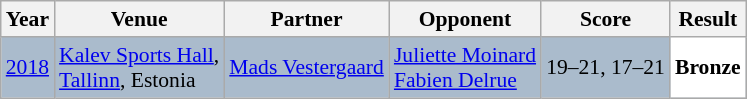<table class="sortable wikitable" style="font-size: 90%;">
<tr>
<th>Year</th>
<th>Venue</th>
<th>Partner</th>
<th>Opponent</th>
<th>Score</th>
<th>Result</th>
</tr>
<tr style="background:#AABBCC">
<td align="center"><a href='#'>2018</a></td>
<td align="left"><a href='#'>Kalev Sports Hall</a>,<br><a href='#'>Tallinn</a>, Estonia</td>
<td align="left"> <a href='#'>Mads Vestergaard</a></td>
<td align="left"> <a href='#'>Juliette Moinard</a><br> <a href='#'>Fabien Delrue</a></td>
<td align="left">19–21, 17–21</td>
<td style="text-align:left; background:white"> <strong>Bronze</strong></td>
</tr>
</table>
